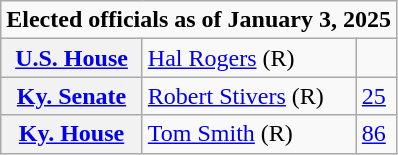<table class=wikitable>
<tr>
<td colspan="3"><strong>Elected officials as of January 3, 2025</strong></td>
</tr>
<tr>
<th scope=row><a href='#'>U.S. House</a></th>
<td><a href='#'>Hal Rogers</a> (R)</td>
<td></td>
</tr>
<tr>
<th scope=row><a href='#'>Ky. Senate</a></th>
<td><a href='#'>Robert Stivers</a> (R)</td>
<td><a href='#'>25</a></td>
</tr>
<tr>
<th scope=row><a href='#'>Ky. House</a></th>
<td><a href='#'>Tom Smith</a> (R)</td>
<td><a href='#'>86</a></td>
</tr>
</table>
